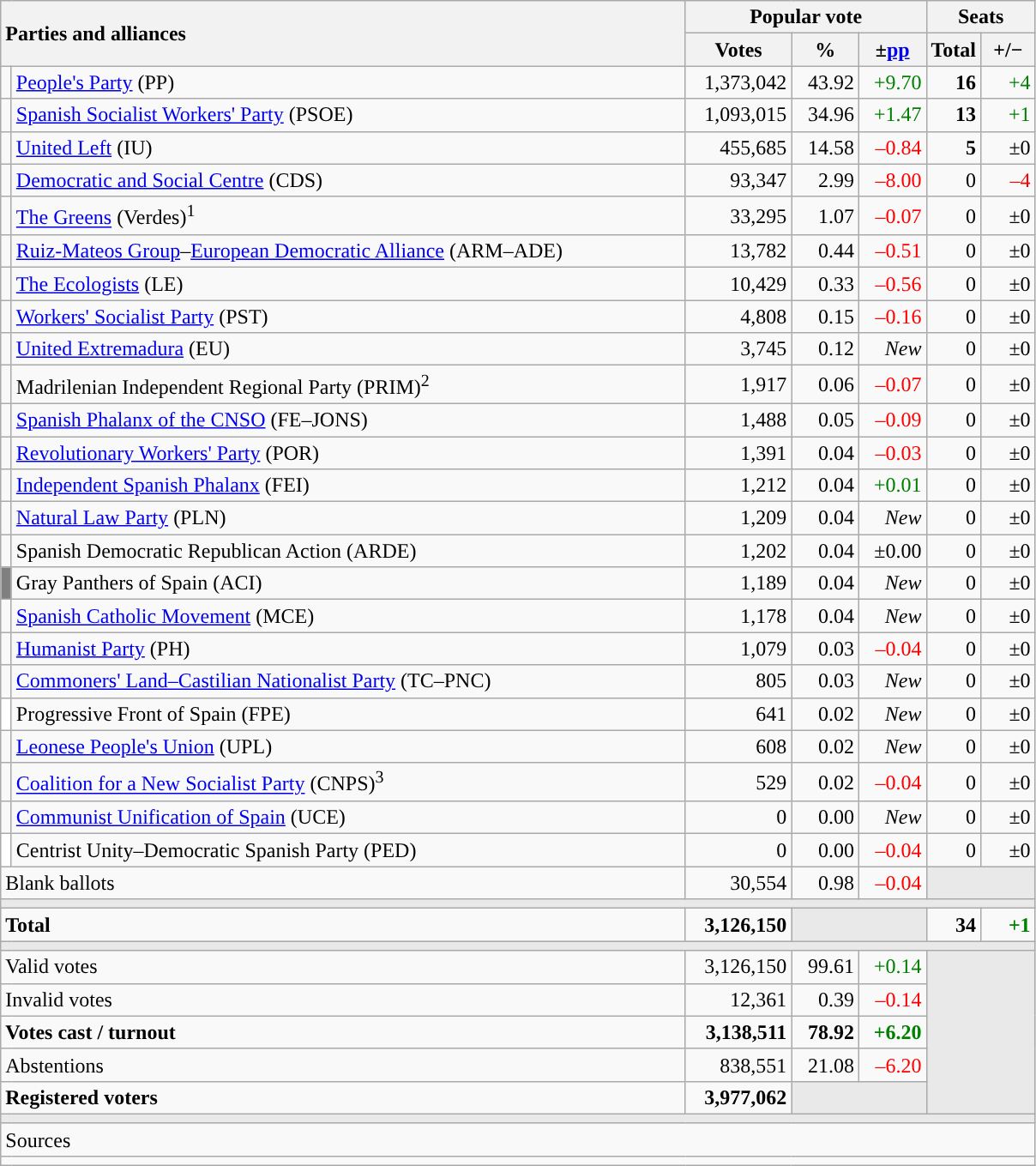<table class="wikitable" style="text-align:right;">
<tr>
<th style="text-align:left;" rowspan="2" colspan="2" width="525">Parties and alliances</th>
<th colspan="3">Popular vote</th>
<th colspan="2">Seats</th>
</tr>
<tr>
<th width="75">Votes</th>
<th width="45">%</th>
<th width="45">±<a href='#'>pp</a></th>
<th width="35">Total</th>
<th width="35">+/−</th>
</tr>
<tr>
<td width="1" style="color:inherit;background:"></td>
<td align="left"><a href='#'>People's Party</a> (PP)</td>
<td>1,373,042</td>
<td>43.92</td>
<td style="color:green;">+9.70</td>
<td><strong>16</strong></td>
<td style="color:green;">+4</td>
</tr>
<tr>
<td style="color:inherit;background:"></td>
<td align="left"><a href='#'>Spanish Socialist Workers' Party</a> (PSOE)</td>
<td>1,093,015</td>
<td>34.96</td>
<td style="color:green;">+1.47</td>
<td><strong>13</strong></td>
<td style="color:green;">+1</td>
</tr>
<tr>
<td style="color:inherit;background:"></td>
<td align="left"><a href='#'>United Left</a> (IU)</td>
<td>455,685</td>
<td>14.58</td>
<td style="color:red;">–0.84</td>
<td><strong>5</strong></td>
<td>±0</td>
</tr>
<tr>
<td style="color:inherit;background:"></td>
<td align="left"><a href='#'>Democratic and Social Centre</a> (CDS)</td>
<td>93,347</td>
<td>2.99</td>
<td style="color:red;">–8.00</td>
<td>0</td>
<td style="color:red;">–4</td>
</tr>
<tr>
<td style="color:inherit;background:"></td>
<td align="left"><a href='#'>The Greens</a> (Verdes)<sup>1</sup></td>
<td>33,295</td>
<td>1.07</td>
<td style="color:red;">–0.07</td>
<td>0</td>
<td>±0</td>
</tr>
<tr>
<td style="color:inherit;background:"></td>
<td align="left"><a href='#'>Ruiz-Mateos Group</a>–<a href='#'>European Democratic Alliance</a> (ARM–ADE)</td>
<td>13,782</td>
<td>0.44</td>
<td style="color:red;">–0.51</td>
<td>0</td>
<td>±0</td>
</tr>
<tr>
<td style="color:inherit;background:"></td>
<td align="left"><a href='#'>The Ecologists</a> (LE)</td>
<td>10,429</td>
<td>0.33</td>
<td style="color:red;">–0.56</td>
<td>0</td>
<td>±0</td>
</tr>
<tr>
<td style="color:inherit;background:"></td>
<td align="left"><a href='#'>Workers' Socialist Party</a> (PST)</td>
<td>4,808</td>
<td>0.15</td>
<td style="color:red;">–0.16</td>
<td>0</td>
<td>±0</td>
</tr>
<tr>
<td style="color:inherit;background:"></td>
<td align="left"><a href='#'>United Extremadura</a> (EU)</td>
<td>3,745</td>
<td>0.12</td>
<td><em>New</em></td>
<td>0</td>
<td>±0</td>
</tr>
<tr>
<td style="color:inherit;background:"></td>
<td align="left">Madrilenian Independent Regional Party (PRIM)<sup>2</sup></td>
<td>1,917</td>
<td>0.06</td>
<td style="color:red;">–0.07</td>
<td>0</td>
<td>±0</td>
</tr>
<tr>
<td style="color:inherit;background:"></td>
<td align="left"><a href='#'>Spanish Phalanx of the CNSO</a> (FE–JONS)</td>
<td>1,488</td>
<td>0.05</td>
<td style="color:red;">–0.09</td>
<td>0</td>
<td>±0</td>
</tr>
<tr>
<td style="color:inherit;background:"></td>
<td align="left"><a href='#'>Revolutionary Workers' Party</a> (POR)</td>
<td>1,391</td>
<td>0.04</td>
<td style="color:red;">–0.03</td>
<td>0</td>
<td>±0</td>
</tr>
<tr>
<td style="color:inherit;background:"></td>
<td align="left"><a href='#'>Independent Spanish Phalanx</a> (FEI)</td>
<td>1,212</td>
<td>0.04</td>
<td style="color:green;">+0.01</td>
<td>0</td>
<td>±0</td>
</tr>
<tr>
<td style="color:inherit;background:"></td>
<td align="left"><a href='#'>Natural Law Party</a> (PLN)</td>
<td>1,209</td>
<td>0.04</td>
<td><em>New</em></td>
<td>0</td>
<td>±0</td>
</tr>
<tr>
<td style="color:inherit;background:"></td>
<td align="left">Spanish Democratic Republican Action (ARDE)</td>
<td>1,202</td>
<td>0.04</td>
<td>±0.00</td>
<td>0</td>
<td>±0</td>
</tr>
<tr>
<td bgcolor="gray"></td>
<td align="left">Gray Panthers of Spain (ACI)</td>
<td>1,189</td>
<td>0.04</td>
<td><em>New</em></td>
<td>0</td>
<td>±0</td>
</tr>
<tr>
<td style="color:inherit;background:"></td>
<td align="left"><a href='#'>Spanish Catholic Movement</a> (MCE)</td>
<td>1,178</td>
<td>0.04</td>
<td><em>New</em></td>
<td>0</td>
<td>±0</td>
</tr>
<tr>
<td style="color:inherit;background:"></td>
<td align="left"><a href='#'>Humanist Party</a> (PH)</td>
<td>1,079</td>
<td>0.03</td>
<td style="color:red;">–0.04</td>
<td>0</td>
<td>±0</td>
</tr>
<tr>
<td style="color:inherit;background:"></td>
<td align="left"><a href='#'>Commoners' Land–Castilian Nationalist Party</a> (TC–PNC)</td>
<td>805</td>
<td>0.03</td>
<td><em>New</em></td>
<td>0</td>
<td>±0</td>
</tr>
<tr>
<td bgcolor="white"></td>
<td align="left">Progressive Front of Spain (FPE)</td>
<td>641</td>
<td>0.02</td>
<td><em>New</em></td>
<td>0</td>
<td>±0</td>
</tr>
<tr>
<td style="color:inherit;background:"></td>
<td align="left"><a href='#'>Leonese People's Union</a> (UPL)</td>
<td>608</td>
<td>0.02</td>
<td><em>New</em></td>
<td>0</td>
<td>±0</td>
</tr>
<tr>
<td style="color:inherit;background:"></td>
<td align="left"><a href='#'>Coalition for a New Socialist Party</a> (CNPS)<sup>3</sup></td>
<td>529</td>
<td>0.02</td>
<td style="color:red;">–0.04</td>
<td>0</td>
<td>±0</td>
</tr>
<tr>
<td style="color:inherit;background:"></td>
<td align="left"><a href='#'>Communist Unification of Spain</a> (UCE)</td>
<td>0</td>
<td>0.00</td>
<td><em>New</em></td>
<td>0</td>
<td>±0</td>
</tr>
<tr>
<td bgcolor="white"></td>
<td align="left">Centrist Unity–Democratic Spanish Party (PED)</td>
<td>0</td>
<td>0.00</td>
<td style="color:red;">–0.04</td>
<td>0</td>
<td>±0</td>
</tr>
<tr>
<td align="left" colspan="2">Blank ballots</td>
<td>30,554</td>
<td>0.98</td>
<td style="color:red;">–0.04</td>
<td bgcolor="#E9E9E9" colspan="2"></td>
</tr>
<tr>
<td colspan="7" bgcolor="#E9E9E9"></td>
</tr>
<tr style="font-weight:bold;">
<td align="left" colspan="2">Total</td>
<td>3,126,150</td>
<td bgcolor="#E9E9E9" colspan="2"></td>
<td>34</td>
<td style="color:green;">+1</td>
</tr>
<tr>
<td colspan="7" bgcolor="#E9E9E9"></td>
</tr>
<tr>
<td align="left" colspan="2">Valid votes</td>
<td>3,126,150</td>
<td>99.61</td>
<td style="color:green;">+0.14</td>
<td bgcolor="#E9E9E9" colspan="2" rowspan="5"></td>
</tr>
<tr>
<td align="left" colspan="2">Invalid votes</td>
<td>12,361</td>
<td>0.39</td>
<td style="color:red;">–0.14</td>
</tr>
<tr style="font-weight:bold;">
<td align="left" colspan="2">Votes cast / turnout</td>
<td>3,138,511</td>
<td>78.92</td>
<td style="color:green;">+6.20</td>
</tr>
<tr>
<td align="left" colspan="2">Abstentions</td>
<td>838,551</td>
<td>21.08</td>
<td style="color:red;">–6.20</td>
</tr>
<tr style="font-weight:bold;">
<td align="left" colspan="2">Registered voters</td>
<td>3,977,062</td>
<td bgcolor="#E9E9E9" colspan="2"></td>
</tr>
<tr>
<td colspan="7" bgcolor="#E9E9E9"></td>
</tr>
<tr>
<td align="left" colspan="7">Sources</td>
</tr>
<tr>
<td colspan="7" style="text-align:left; max-width:790px;"></td>
</tr>
</table>
